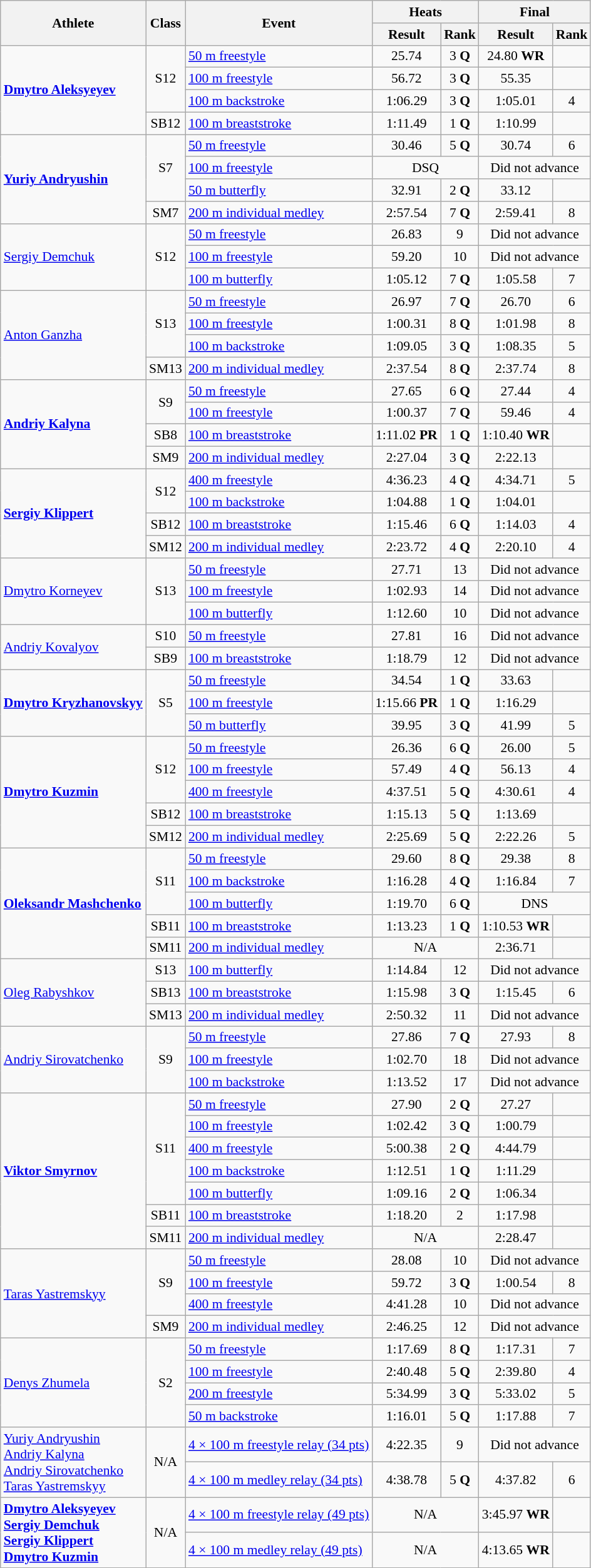<table class=wikitable style="font-size:90%">
<tr>
<th rowspan="2">Athlete</th>
<th rowspan="2">Class</th>
<th rowspan="2">Event</th>
<th colspan="2">Heats</th>
<th colspan="2">Final</th>
</tr>
<tr>
<th>Result</th>
<th>Rank</th>
<th>Result</th>
<th>Rank</th>
</tr>
<tr>
<td rowspan="4"><strong><a href='#'>Dmytro Aleksyeyev</a></strong></td>
<td rowspan="3" style="text-align:center;">S12</td>
<td><a href='#'>50 m freestyle</a></td>
<td style="text-align:center;">25.74</td>
<td style="text-align:center;">3 <strong>Q</strong></td>
<td style="text-align:center;">24.80 <strong>WR</strong></td>
<td style="text-align:center;"></td>
</tr>
<tr>
<td><a href='#'>100 m freestyle</a></td>
<td style="text-align:center;">56.72</td>
<td style="text-align:center;">3 <strong>Q</strong></td>
<td style="text-align:center;">55.35</td>
<td style="text-align:center;"></td>
</tr>
<tr>
<td><a href='#'>100 m backstroke</a></td>
<td style="text-align:center;">1:06.29</td>
<td style="text-align:center;">3 <strong>Q</strong></td>
<td style="text-align:center;">1:05.01</td>
<td style="text-align:center;">4</td>
</tr>
<tr>
<td style="text-align:center;">SB12</td>
<td><a href='#'>100 m breaststroke</a></td>
<td style="text-align:center;">1:11.49</td>
<td style="text-align:center;">1 <strong>Q</strong></td>
<td style="text-align:center;">1:10.99</td>
<td style="text-align:center;"></td>
</tr>
<tr>
<td rowspan="4"><strong><a href='#'>Yuriy Andryushin</a></strong></td>
<td rowspan="3" style="text-align:center;">S7</td>
<td><a href='#'>50 m freestyle</a></td>
<td style="text-align:center;">30.46</td>
<td style="text-align:center;">5 <strong>Q</strong></td>
<td style="text-align:center;">30.74</td>
<td style="text-align:center;">6</td>
</tr>
<tr>
<td><a href='#'>100 m freestyle</a></td>
<td style="text-align:center;" colspan="2">DSQ</td>
<td style="text-align:center;" colspan="2">Did not advance</td>
</tr>
<tr>
<td><a href='#'>50 m butterfly</a></td>
<td style="text-align:center;">32.91</td>
<td style="text-align:center;">2 <strong>Q</strong></td>
<td style="text-align:center;">33.12</td>
<td style="text-align:center;"></td>
</tr>
<tr>
<td style="text-align:center;">SM7</td>
<td><a href='#'>200 m individual medley</a></td>
<td style="text-align:center;">2:57.54</td>
<td style="text-align:center;">7 <strong>Q</strong></td>
<td style="text-align:center;">2:59.41</td>
<td style="text-align:center;">8</td>
</tr>
<tr>
<td rowspan="3"><a href='#'>Sergiy Demchuk</a></td>
<td rowspan="3" style="text-align:center;">S12</td>
<td><a href='#'>50 m freestyle</a></td>
<td style="text-align:center;">26.83</td>
<td style="text-align:center;">9</td>
<td style="text-align:center;" colspan="2">Did not advance</td>
</tr>
<tr>
<td><a href='#'>100 m freestyle</a></td>
<td style="text-align:center;">59.20</td>
<td style="text-align:center;">10</td>
<td style="text-align:center;" colspan="2">Did not advance</td>
</tr>
<tr>
<td><a href='#'>100 m butterfly</a></td>
<td style="text-align:center;">1:05.12</td>
<td style="text-align:center;">7 <strong>Q</strong></td>
<td style="text-align:center;">1:05.58</td>
<td style="text-align:center;">7</td>
</tr>
<tr>
<td rowspan="4"><a href='#'>Anton Ganzha</a></td>
<td rowspan="3" style="text-align:center;">S13</td>
<td><a href='#'>50 m freestyle</a></td>
<td style="text-align:center;">26.97</td>
<td style="text-align:center;">7 <strong>Q</strong></td>
<td style="text-align:center;">26.70</td>
<td style="text-align:center;">6</td>
</tr>
<tr>
<td><a href='#'>100 m freestyle</a></td>
<td style="text-align:center;">1:00.31</td>
<td style="text-align:center;">8 <strong>Q</strong></td>
<td style="text-align:center;">1:01.98</td>
<td style="text-align:center;">8</td>
</tr>
<tr>
<td><a href='#'>100 m backstroke</a></td>
<td style="text-align:center;">1:09.05</td>
<td style="text-align:center;">3 <strong>Q</strong></td>
<td style="text-align:center;">1:08.35</td>
<td style="text-align:center;">5</td>
</tr>
<tr>
<td style="text-align:center;">SM13</td>
<td><a href='#'>200 m individual medley</a></td>
<td style="text-align:center;">2:37.54</td>
<td style="text-align:center;">8 <strong>Q</strong></td>
<td style="text-align:center;">2:37.74</td>
<td style="text-align:center;">8</td>
</tr>
<tr>
<td rowspan="4"><strong><a href='#'>Andriy Kalyna</a></strong></td>
<td rowspan="2" style="text-align:center;">S9</td>
<td><a href='#'>50 m freestyle</a></td>
<td style="text-align:center;">27.65</td>
<td style="text-align:center;">6 <strong>Q</strong></td>
<td style="text-align:center;">27.44</td>
<td style="text-align:center;">4</td>
</tr>
<tr>
<td><a href='#'>100 m freestyle</a></td>
<td style="text-align:center;">1:00.37</td>
<td style="text-align:center;">7 <strong>Q</strong></td>
<td style="text-align:center;">59.46</td>
<td style="text-align:center;">4</td>
</tr>
<tr>
<td style="text-align:center;">SB8</td>
<td><a href='#'>100 m breaststroke</a></td>
<td style="text-align:center;">1:11.02 <strong>PR</strong></td>
<td style="text-align:center;">1 <strong>Q</strong></td>
<td style="text-align:center;">1:10.40 <strong>WR</strong></td>
<td style="text-align:center;"></td>
</tr>
<tr>
<td style="text-align:center;">SM9</td>
<td><a href='#'>200 m individual medley</a></td>
<td style="text-align:center;">2:27.04</td>
<td style="text-align:center;">3 <strong>Q</strong></td>
<td style="text-align:center;">2:22.13</td>
<td style="text-align:center;"></td>
</tr>
<tr>
<td rowspan="4"><strong><a href='#'>Sergiy Klippert</a></strong></td>
<td rowspan="2" style="text-align:center;">S12</td>
<td><a href='#'>400 m freestyle</a></td>
<td style="text-align:center;">4:36.23</td>
<td style="text-align:center;">4 <strong>Q</strong></td>
<td style="text-align:center;">4:34.71</td>
<td style="text-align:center;">5</td>
</tr>
<tr>
<td><a href='#'>100 m backstroke</a></td>
<td style="text-align:center;">1:04.88</td>
<td style="text-align:center;">1 <strong>Q</strong></td>
<td style="text-align:center;">1:04.01</td>
<td style="text-align:center;"></td>
</tr>
<tr>
<td style="text-align:center;">SB12</td>
<td><a href='#'>100 m breaststroke</a></td>
<td style="text-align:center;">1:15.46</td>
<td style="text-align:center;">6 <strong>Q</strong></td>
<td style="text-align:center;">1:14.03</td>
<td style="text-align:center;">4</td>
</tr>
<tr>
<td style="text-align:center;">SM12</td>
<td><a href='#'>200 m individual medley</a></td>
<td style="text-align:center;">2:23.72</td>
<td style="text-align:center;">4 <strong>Q</strong></td>
<td style="text-align:center;">2:20.10</td>
<td style="text-align:center;">4</td>
</tr>
<tr>
<td rowspan="3"><a href='#'>Dmytro Korneyev</a></td>
<td rowspan="3" style="text-align:center;">S13</td>
<td><a href='#'>50 m freestyle</a></td>
<td style="text-align:center;">27.71</td>
<td style="text-align:center;">13</td>
<td style="text-align:center;" colspan="2">Did not advance</td>
</tr>
<tr>
<td><a href='#'>100 m freestyle</a></td>
<td style="text-align:center;">1:02.93</td>
<td style="text-align:center;">14</td>
<td style="text-align:center;" colspan="2">Did not advance</td>
</tr>
<tr>
<td><a href='#'>100 m butterfly</a></td>
<td style="text-align:center;">1:12.60</td>
<td style="text-align:center;">10</td>
<td style="text-align:center;" colspan="2">Did not advance</td>
</tr>
<tr>
<td rowspan="2"><a href='#'>Andriy Kovalyov</a></td>
<td style="text-align:center;">S10</td>
<td><a href='#'>50 m freestyle</a></td>
<td style="text-align:center;">27.81</td>
<td style="text-align:center;">16</td>
<td style="text-align:center;" colspan="2">Did not advance</td>
</tr>
<tr>
<td style="text-align:center;">SB9</td>
<td><a href='#'>100 m breaststroke</a></td>
<td style="text-align:center;">1:18.79</td>
<td style="text-align:center;">12</td>
<td style="text-align:center;" colspan="2">Did not advance</td>
</tr>
<tr>
<td rowspan="3"><strong><a href='#'>Dmytro Kryzhanovskyy</a></strong></td>
<td rowspan="3" style="text-align:center;">S5</td>
<td><a href='#'>50 m freestyle</a></td>
<td style="text-align:center;">34.54</td>
<td style="text-align:center;">1 <strong>Q</strong></td>
<td style="text-align:center;">33.63</td>
<td style="text-align:center;"></td>
</tr>
<tr>
<td><a href='#'>100 m freestyle</a></td>
<td style="text-align:center;">1:15.66 <strong>PR</strong></td>
<td style="text-align:center;">1 <strong>Q</strong></td>
<td style="text-align:center;">1:16.29</td>
<td style="text-align:center;"></td>
</tr>
<tr>
<td><a href='#'>50 m butterfly</a></td>
<td style="text-align:center;">39.95</td>
<td style="text-align:center;">3 <strong>Q</strong></td>
<td style="text-align:center;">41.99</td>
<td style="text-align:center;">5</td>
</tr>
<tr>
<td rowspan="5"><strong><a href='#'>Dmytro Kuzmin</a></strong></td>
<td rowspan="3" style="text-align:center;">S12</td>
<td><a href='#'>50 m freestyle</a></td>
<td style="text-align:center;">26.36</td>
<td style="text-align:center;">6 <strong>Q</strong></td>
<td style="text-align:center;">26.00</td>
<td style="text-align:center;">5</td>
</tr>
<tr>
<td><a href='#'>100 m freestyle</a></td>
<td style="text-align:center;">57.49</td>
<td style="text-align:center;">4 <strong>Q</strong></td>
<td style="text-align:center;">56.13</td>
<td style="text-align:center;">4</td>
</tr>
<tr>
<td><a href='#'>400 m freestyle</a></td>
<td style="text-align:center;">4:37.51</td>
<td style="text-align:center;">5 <strong>Q</strong></td>
<td style="text-align:center;">4:30.61</td>
<td style="text-align:center;">4</td>
</tr>
<tr>
<td style="text-align:center;">SB12</td>
<td><a href='#'>100 m breaststroke</a></td>
<td style="text-align:center;">1:15.13</td>
<td style="text-align:center;">5 <strong>Q</strong></td>
<td style="text-align:center;">1:13.69</td>
<td style="text-align:center;"></td>
</tr>
<tr>
<td style="text-align:center;">SM12</td>
<td><a href='#'>200 m individual medley</a></td>
<td style="text-align:center;">2:25.69</td>
<td style="text-align:center;">5 <strong>Q</strong></td>
<td style="text-align:center;">2:22.26</td>
<td style="text-align:center;">5</td>
</tr>
<tr>
<td rowspan="5"><strong><a href='#'>Oleksandr Mashchenko</a></strong></td>
<td rowspan="3" style="text-align:center;">S11</td>
<td><a href='#'>50 m freestyle</a></td>
<td style="text-align:center;">29.60</td>
<td style="text-align:center;">8 <strong>Q</strong></td>
<td style="text-align:center;">29.38</td>
<td style="text-align:center;">8</td>
</tr>
<tr>
<td><a href='#'>100 m backstroke</a></td>
<td style="text-align:center;">1:16.28</td>
<td style="text-align:center;">4 <strong>Q</strong></td>
<td style="text-align:center;">1:16.84</td>
<td style="text-align:center;">7</td>
</tr>
<tr>
<td><a href='#'>100 m butterfly</a></td>
<td style="text-align:center;">1:19.70</td>
<td style="text-align:center;">6 <strong>Q</strong></td>
<td style="text-align:center;" colspan="2">DNS</td>
</tr>
<tr>
<td style="text-align:center;">SB11</td>
<td><a href='#'>100 m breaststroke</a></td>
<td style="text-align:center;">1:13.23</td>
<td style="text-align:center;">1 <strong>Q</strong></td>
<td style="text-align:center;">1:10.53 <strong>WR</strong></td>
<td style="text-align:center;"></td>
</tr>
<tr>
<td style="text-align:center;">SM11</td>
<td><a href='#'>200 m individual medley</a></td>
<td style="text-align:center;" colspan="2">N/A</td>
<td style="text-align:center;">2:36.71</td>
<td style="text-align:center;"></td>
</tr>
<tr>
<td rowspan="3"><a href='#'>Oleg Rabyshkov</a></td>
<td style="text-align:center;">S13</td>
<td><a href='#'>100 m butterfly</a></td>
<td style="text-align:center;">1:14.84</td>
<td style="text-align:center;">12</td>
<td style="text-align:center;" colspan="2">Did not advance</td>
</tr>
<tr>
<td style="text-align:center;">SB13</td>
<td><a href='#'>100 m breaststroke</a></td>
<td style="text-align:center;">1:15.98</td>
<td style="text-align:center;">3 <strong>Q</strong></td>
<td style="text-align:center;">1:15.45</td>
<td style="text-align:center;">6</td>
</tr>
<tr>
<td style="text-align:center;">SM13</td>
<td><a href='#'>200 m individual medley</a></td>
<td style="text-align:center;">2:50.32</td>
<td style="text-align:center;">11</td>
<td style="text-align:center;" colspan="2">Did not advance</td>
</tr>
<tr>
<td rowspan="3"><a href='#'>Andriy Sirovatchenko</a></td>
<td rowspan="3" style="text-align:center;">S9</td>
<td><a href='#'>50 m freestyle</a></td>
<td style="text-align:center;">27.86</td>
<td style="text-align:center;">7 <strong>Q</strong></td>
<td style="text-align:center;">27.93</td>
<td style="text-align:center;">8</td>
</tr>
<tr>
<td><a href='#'>100 m freestyle</a></td>
<td style="text-align:center;">1:02.70</td>
<td style="text-align:center;">18</td>
<td style="text-align:center;" colspan="2">Did not advance</td>
</tr>
<tr>
<td><a href='#'>100 m backstroke</a></td>
<td style="text-align:center;">1:13.52</td>
<td style="text-align:center;">17</td>
<td style="text-align:center;" colspan="2">Did not advance</td>
</tr>
<tr>
<td rowspan="7"><strong><a href='#'>Viktor Smyrnov</a></strong></td>
<td rowspan="5" style="text-align:center;">S11</td>
<td><a href='#'>50 m freestyle</a></td>
<td style="text-align:center;">27.90</td>
<td style="text-align:center;">2 <strong>Q</strong></td>
<td style="text-align:center;">27.27</td>
<td style="text-align:center;"></td>
</tr>
<tr>
<td><a href='#'>100 m freestyle</a></td>
<td style="text-align:center;">1:02.42</td>
<td style="text-align:center;">3 <strong>Q</strong></td>
<td style="text-align:center;">1:00.79</td>
<td style="text-align:center;"></td>
</tr>
<tr>
<td><a href='#'>400 m freestyle</a></td>
<td style="text-align:center;">5:00.38</td>
<td style="text-align:center;">2 <strong>Q</strong></td>
<td style="text-align:center;">4:44.79</td>
<td style="text-align:center;"></td>
</tr>
<tr>
<td><a href='#'>100 m backstroke</a></td>
<td style="text-align:center;">1:12.51</td>
<td style="text-align:center;">1 <strong>Q</strong></td>
<td style="text-align:center;">1:11.29</td>
<td style="text-align:center;"></td>
</tr>
<tr>
<td><a href='#'>100 m butterfly</a></td>
<td style="text-align:center;">1:09.16</td>
<td style="text-align:center;">2 <strong>Q</strong></td>
<td style="text-align:center;">1:06.34</td>
<td style="text-align:center;"></td>
</tr>
<tr>
<td style="text-align:center;">SB11</td>
<td><a href='#'>100 m breaststroke</a></td>
<td style="text-align:center;">1:18.20</td>
<td style="text-align:center;">2</td>
<td style="text-align:center;">1:17.98</td>
<td style="text-align:center;"></td>
</tr>
<tr>
<td style="text-align:center;">SM11</td>
<td><a href='#'>200 m individual medley</a></td>
<td style="text-align:center;" colspan="2">N/A</td>
<td style="text-align:center;">2:28.47</td>
<td style="text-align:center;"></td>
</tr>
<tr>
<td rowspan="4"><a href='#'>Taras Yastremskyy</a></td>
<td rowspan="3" style="text-align:center;">S9</td>
<td><a href='#'>50 m freestyle</a></td>
<td style="text-align:center;">28.08</td>
<td style="text-align:center;">10</td>
<td style="text-align:center;" colspan="2">Did not advance</td>
</tr>
<tr>
<td><a href='#'>100 m freestyle</a></td>
<td style="text-align:center;">59.72</td>
<td style="text-align:center;">3 <strong>Q</strong></td>
<td style="text-align:center;">1:00.54</td>
<td style="text-align:center;">8</td>
</tr>
<tr>
<td><a href='#'>400 m freestyle</a></td>
<td style="text-align:center;">4:41.28</td>
<td style="text-align:center;">10</td>
<td style="text-align:center;" colspan="2">Did not advance</td>
</tr>
<tr>
<td style="text-align:center;">SM9</td>
<td><a href='#'>200 m individual medley</a></td>
<td style="text-align:center;">2:46.25</td>
<td style="text-align:center;">12</td>
<td style="text-align:center;" colspan="2">Did not advance</td>
</tr>
<tr>
<td rowspan="4"><a href='#'>Denys Zhumela</a></td>
<td rowspan="4" style="text-align:center;">S2</td>
<td><a href='#'>50 m freestyle</a></td>
<td style="text-align:center;">1:17.69</td>
<td style="text-align:center;">8 <strong>Q</strong></td>
<td style="text-align:center;">1:17.31</td>
<td style="text-align:center;">7</td>
</tr>
<tr>
<td><a href='#'>100 m freestyle</a></td>
<td style="text-align:center;">2:40.48</td>
<td style="text-align:center;">5 <strong>Q</strong></td>
<td style="text-align:center;">2:39.80</td>
<td style="text-align:center;">4</td>
</tr>
<tr>
<td><a href='#'>200 m freestyle</a></td>
<td style="text-align:center;">5:34.99</td>
<td style="text-align:center;">3 <strong>Q</strong></td>
<td style="text-align:center;">5:33.02</td>
<td style="text-align:center;">5</td>
</tr>
<tr>
<td><a href='#'>50 m backstroke</a></td>
<td style="text-align:center;">1:16.01</td>
<td style="text-align:center;">5 <strong>Q</strong></td>
<td style="text-align:center;">1:17.88</td>
<td style="text-align:center;">7</td>
</tr>
<tr>
<td rowspan="2"><a href='#'>Yuriy Andryushin</a><br> <a href='#'>Andriy Kalyna</a><br> <a href='#'>Andriy Sirovatchenko</a><br> <a href='#'>Taras Yastremskyy</a></td>
<td rowspan="2" style="text-align:center;">N/A</td>
<td><a href='#'>4 × 100 m freestyle relay (34 pts)</a></td>
<td style="text-align:center;">4:22.35</td>
<td style="text-align:center;">9</td>
<td style="text-align:center;" colspan="2">Did not advance</td>
</tr>
<tr>
<td><a href='#'>4 × 100 m medley relay (34 pts)</a></td>
<td style="text-align:center;">4:38.78</td>
<td style="text-align:center;">5 <strong>Q</strong></td>
<td style="text-align:center;">4:37.82</td>
<td style="text-align:center;">6</td>
</tr>
<tr>
<td rowspan="2"><strong><a href='#'>Dmytro Aleksyeyev</a></strong><br> <strong><a href='#'>Sergiy Demchuk</a></strong><br> <strong><a href='#'>Sergiy Klippert</a></strong><br> <strong><a href='#'>Dmytro Kuzmin</a></strong></td>
<td rowspan="2" style="text-align:center;">N/A</td>
<td><a href='#'>4 × 100 m freestyle relay (49 pts)</a></td>
<td style="text-align:center;" colspan="2">N/A</td>
<td style="text-align:center;">3:45.97 <strong>WR</strong></td>
<td style="text-align:center;"></td>
</tr>
<tr>
<td><a href='#'>4 × 100 m medley relay (49 pts)</a></td>
<td style="text-align:center;" colspan="2">N/A</td>
<td style="text-align:center;">4:13.65 <strong>WR</strong></td>
<td style="text-align:center;"></td>
</tr>
</table>
